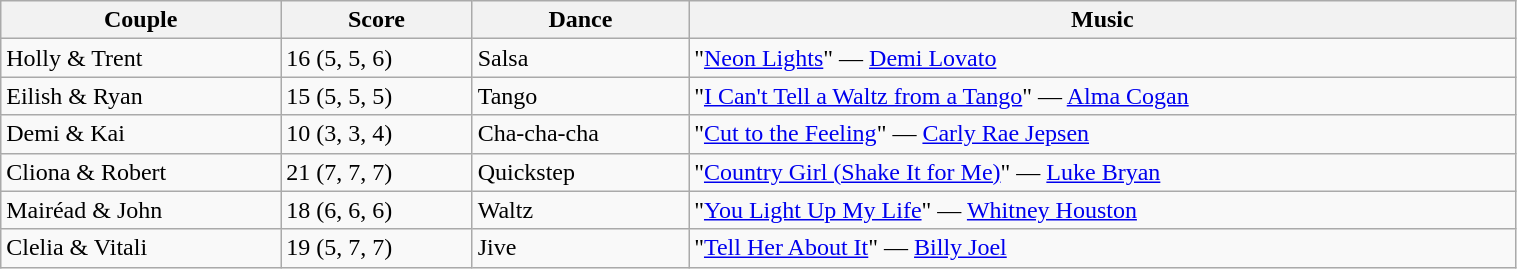<table class="wikitable" style="width:80%;">
<tr>
<th>Couple</th>
<th>Score</th>
<th>Dance</th>
<th>Music</th>
</tr>
<tr>
<td>Holly & Trent</td>
<td>16 (5, 5, 6)</td>
<td>Salsa</td>
<td>"<a href='#'>Neon Lights</a>" — <a href='#'>Demi Lovato</a></td>
</tr>
<tr>
<td>Eilish & Ryan</td>
<td>15 (5, 5, 5)</td>
<td>Tango</td>
<td>"<a href='#'>I Can't Tell a Waltz from a Tango</a>" — <a href='#'>Alma Cogan</a></td>
</tr>
<tr>
<td>Demi & Kai</td>
<td>10 (3, 3, 4)</td>
<td>Cha-cha-cha</td>
<td>"<a href='#'>Cut to the Feeling</a>" — <a href='#'>Carly Rae Jepsen</a></td>
</tr>
<tr>
<td>Cliona & Robert</td>
<td>21 (7, 7, 7)</td>
<td>Quickstep</td>
<td>"<a href='#'>Country Girl (Shake It for Me)</a>" — <a href='#'>Luke Bryan</a></td>
</tr>
<tr>
<td>Mairéad & John</td>
<td>18 (6, 6, 6)</td>
<td>Waltz</td>
<td>"<a href='#'>You Light Up My Life</a>" — <a href='#'>Whitney Houston</a></td>
</tr>
<tr>
<td>Clelia & Vitali</td>
<td>19 (5, 7, 7)</td>
<td>Jive</td>
<td>"<a href='#'>Tell Her About It</a>" — <a href='#'>Billy Joel</a></td>
</tr>
</table>
